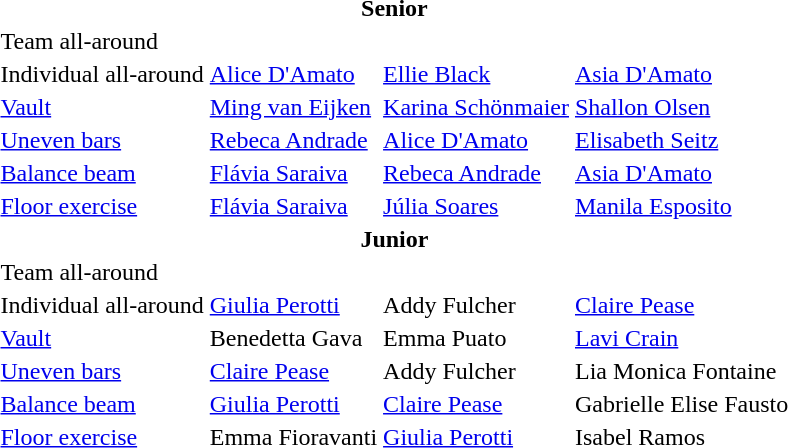<table>
<tr>
<th colspan="4">Senior</th>
</tr>
<tr>
<td>Team all-around</td>
<td><br></td>
<td><br></td>
<td><br></td>
</tr>
<tr>
<td>Individual all-around</td>
<td> <a href='#'>Alice D'Amato</a></td>
<td> <a href='#'>Ellie Black</a></td>
<td> <a href='#'>Asia D'Amato</a></td>
</tr>
<tr>
<td><a href='#'>Vault</a></td>
<td> <a href='#'>Ming van Eijken</a></td>
<td> <a href='#'>Karina Schönmaier</a></td>
<td> <a href='#'>Shallon Olsen</a></td>
</tr>
<tr>
<td><a href='#'>Uneven bars</a></td>
<td> <a href='#'>Rebeca Andrade</a></td>
<td> <a href='#'>Alice D'Amato</a></td>
<td> <a href='#'>Elisabeth Seitz</a></td>
</tr>
<tr>
<td><a href='#'>Balance beam</a></td>
<td> <a href='#'>Flávia Saraiva</a></td>
<td> <a href='#'>Rebeca Andrade</a></td>
<td> <a href='#'>Asia D'Amato</a></td>
</tr>
<tr>
<td><a href='#'>Floor exercise</a></td>
<td> <a href='#'>Flávia Saraiva</a></td>
<td> <a href='#'>Júlia Soares</a></td>
<td> <a href='#'>Manila Esposito</a></td>
</tr>
<tr>
<th colspan="4">Junior</th>
</tr>
<tr>
<td>Team all-around</td>
<td><br></td>
<td><br></td>
<td><br></td>
</tr>
<tr>
<td>Individual all-around</td>
<td> <a href='#'>Giulia Perotti</a></td>
<td> Addy Fulcher</td>
<td> <a href='#'>Claire Pease</a></td>
</tr>
<tr>
<td><a href='#'>Vault</a></td>
<td> Benedetta Gava</td>
<td> Emma Puato</td>
<td> <a href='#'>Lavi Crain</a></td>
</tr>
<tr>
<td><a href='#'>Uneven bars</a></td>
<td> <a href='#'>Claire Pease</a></td>
<td> Addy Fulcher</td>
<td> Lia Monica Fontaine</td>
</tr>
<tr>
<td><a href='#'>Balance beam</a></td>
<td> <a href='#'>Giulia Perotti</a></td>
<td> <a href='#'>Claire Pease</a></td>
<td> Gabrielle Elise Fausto</td>
</tr>
<tr>
<td><a href='#'>Floor exercise</a></td>
<td> Emma Fioravanti</td>
<td> <a href='#'>Giulia Perotti</a></td>
<td> Isabel Ramos</td>
</tr>
</table>
